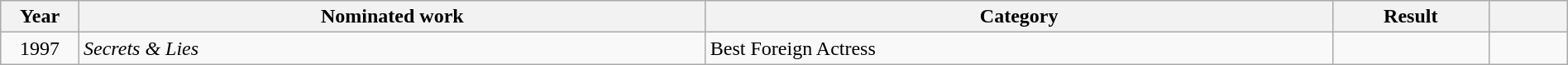<table class="wikitable" style="width:100%;">
<tr>
<th width=5%>Year</th>
<th style="width:40%;">Nominated work</th>
<th style="width:40%;">Category</th>
<th style="width:10%;">Result</th>
<th width=5%></th>
</tr>
<tr>
<td style="text-align:center;">1997</td>
<td style="text-align:left;"><em>Secrets & Lies</em></td>
<td>Best Foreign Actress</td>
<td></td>
<td style="text-align:center;"></td>
</tr>
</table>
